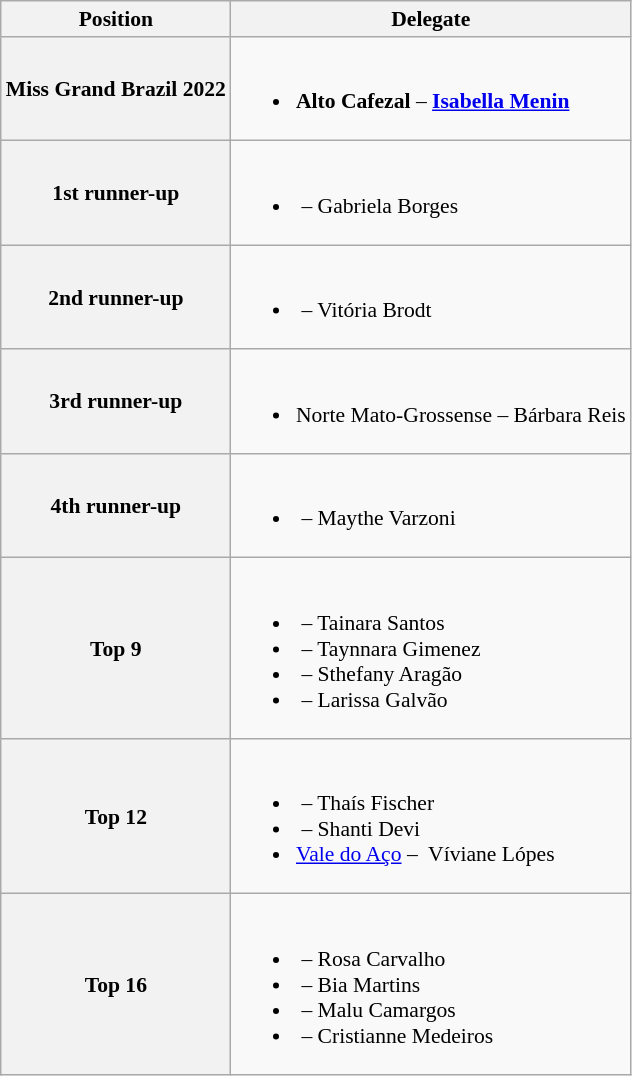<table class="wikitable" style="font-size: 90%";>
<tr>
<th>Position</th>
<th>Delegate</th>
</tr>
<tr>
<th>Miss Grand Brazil 2022</th>
<td><br><ul><li><strong></strong> <strong>Alto Cafezal</strong> – <strong><a href='#'>Isabella Menin</a></strong></li></ul></td>
</tr>
<tr>
<th>1st runner-up</th>
<td><br><ul><li> – Gabriela Borges</li></ul></td>
</tr>
<tr>
<th>2nd runner-up</th>
<td><br><ul><li> – Vitória Brodt</li></ul></td>
</tr>
<tr>
<th>3rd runner-up</th>
<td><br><ul><li> Norte Mato-Grossense – Bárbara Reis</li></ul></td>
</tr>
<tr>
<th>4th runner-up</th>
<td><br><ul><li> – Maythe Varzoni</li></ul></td>
</tr>
<tr>
<th>Top 9</th>
<td><br><ul><li> – Tainara Santos</li><li> – Taynnara Gimenez</li><li> – Sthefany Aragão</li><li> – Larissa Galvão</li></ul></td>
</tr>
<tr>
<th>Top 12</th>
<td><br><ul><li> – Thaís Fischer</li><li> – Shanti Devi</li><li> <a href='#'>Vale do Aço</a> –  Víviane Lópes</li></ul></td>
</tr>
<tr>
<th>Top 16</th>
<td><br><ul><li> – Rosa Carvalho</li><li> – Bia Martins</li><li> – Malu Camargos</li><li> – Cristianne Medeiros</li></ul></td>
</tr>
</table>
